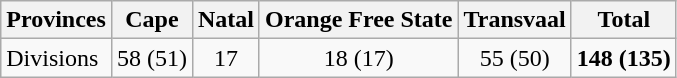<table class="wikitable">
<tr>
<th>Provinces</th>
<th>Cape</th>
<th>Natal</th>
<th>Orange Free State</th>
<th>Transvaal</th>
<th>Total</th>
</tr>
<tr>
<td>Divisions</td>
<td align="center">58 (51)</td>
<td align="center">17</td>
<td align="center">18 (17)</td>
<td align="center">55 (50)</td>
<td align="center"><strong>148 (135)</strong></td>
</tr>
</table>
